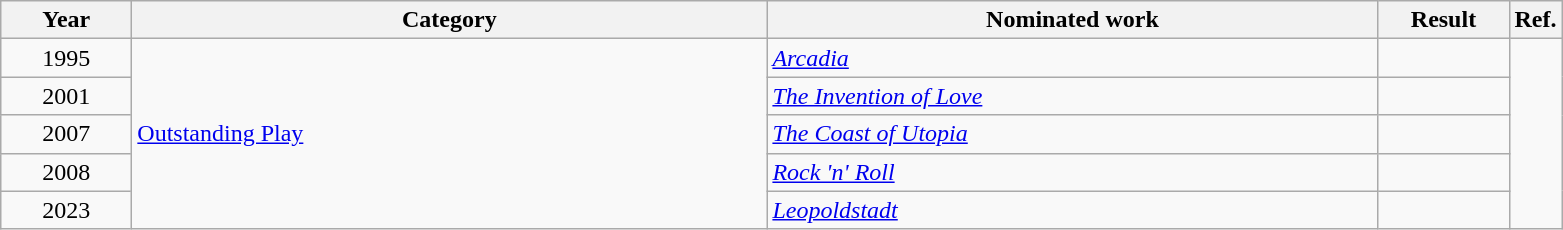<table class=wikitable>
<tr>
<th scope="col" style="width:5em;">Year</th>
<th scope="col" style="width:26em;">Category</th>
<th scope="col" style="width:25em;">Nominated work</th>
<th scope="col" style="width:5em;">Result</th>
<th>Ref.</th>
</tr>
<tr>
<td style="text-align:center;">1995</td>
<td rowspan=8><a href='#'>Outstanding Play</a></td>
<td><em><a href='#'>Arcadia</a></em></td>
<td></td>
<td rowspan=5 style="text-align:center;"></td>
</tr>
<tr>
<td style="text-align:center;">2001</td>
<td><em><a href='#'>The Invention of Love</a></em></td>
<td></td>
</tr>
<tr>
<td style="text-align:center;">2007</td>
<td><em><a href='#'>The Coast of Utopia</a></em></td>
<td></td>
</tr>
<tr>
<td style="text-align:center;">2008</td>
<td><em><a href='#'>Rock 'n' Roll</a></em></td>
<td></td>
</tr>
<tr>
<td style="text-align:center;">2023</td>
<td><em><a href='#'>Leopoldstadt</a></em></td>
<td></td>
</tr>
</table>
